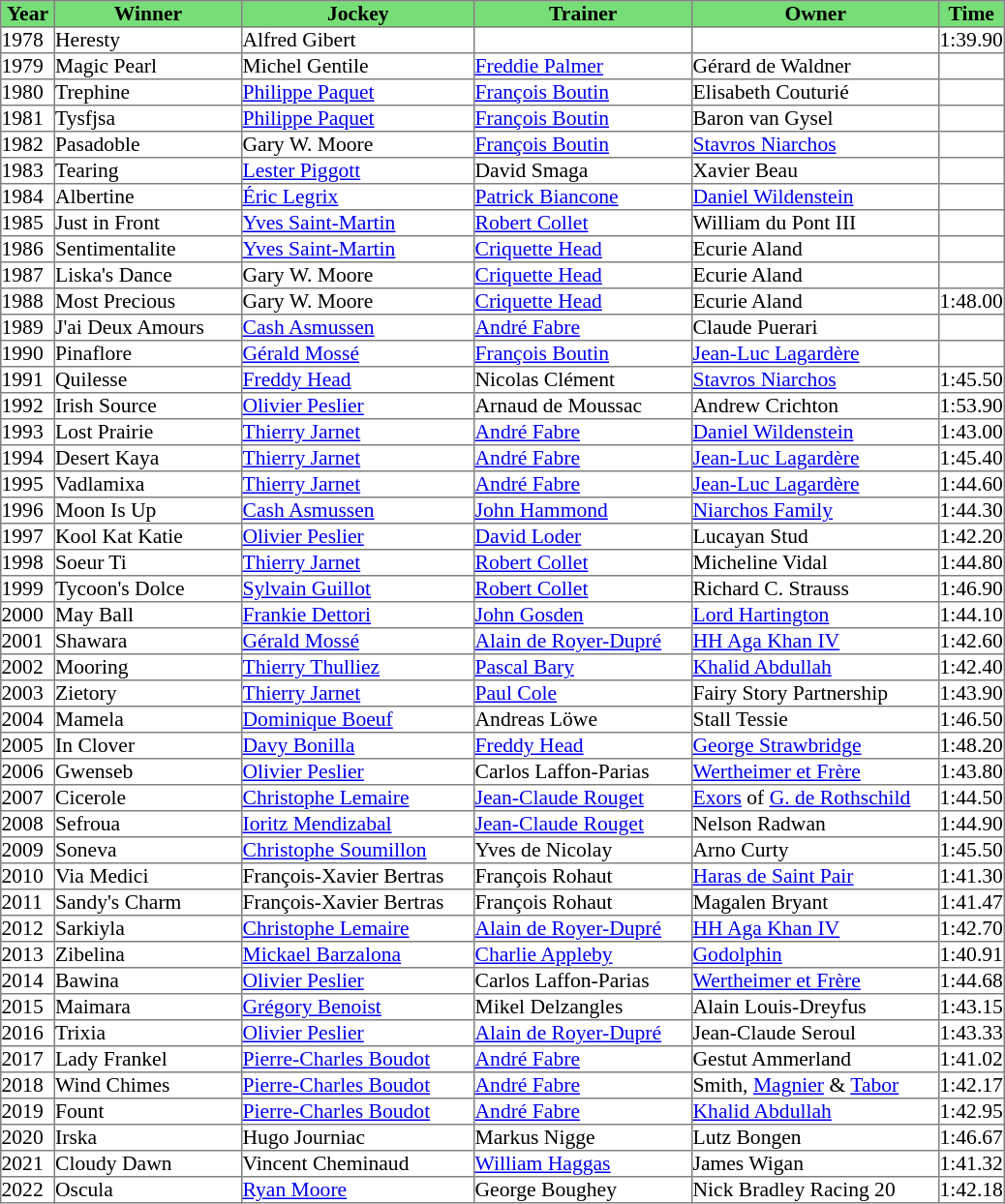<table class = "sortable" | border="1" cellpadding="0" style="border-collapse: collapse; font-size:90%">
<tr bgcolor="#77dd77" align="center">
<th width="36px"><strong>Year</strong><br></th>
<th width="128px"><strong>Winner</strong><br></th>
<th width="159px"><strong>Jockey</strong><br></th>
<th width="149px"><strong>Trainer</strong><br></th>
<th width="169px"><strong>Owner</strong><br></th>
<th><strong>Time</strong><br></th>
</tr>
<tr>
<td>1978</td>
<td>Heresty</td>
<td>Alfred Gibert</td>
<td></td>
<td></td>
<td>1:39.90</td>
</tr>
<tr>
<td>1979</td>
<td>Magic Pearl</td>
<td>Michel Gentile</td>
<td><a href='#'>Freddie Palmer</a></td>
<td>Gérard de Waldner</td>
<td></td>
</tr>
<tr>
<td>1980</td>
<td>Trephine</td>
<td><a href='#'>Philippe Paquet</a></td>
<td><a href='#'>François Boutin</a></td>
<td>Elisabeth Couturié</td>
<td></td>
</tr>
<tr>
<td>1981</td>
<td>Tysfjsa</td>
<td><a href='#'>Philippe Paquet</a></td>
<td><a href='#'>François Boutin</a></td>
<td>Baron van Gysel</td>
<td></td>
</tr>
<tr>
<td>1982</td>
<td>Pasadoble</td>
<td>Gary W. Moore</td>
<td><a href='#'>François Boutin</a></td>
<td><a href='#'>Stavros Niarchos</a></td>
<td></td>
</tr>
<tr>
<td>1983</td>
<td>Tearing</td>
<td><a href='#'>Lester Piggott</a></td>
<td>David Smaga</td>
<td>Xavier Beau</td>
<td></td>
</tr>
<tr>
<td>1984</td>
<td>Albertine</td>
<td><a href='#'>Éric Legrix</a></td>
<td><a href='#'>Patrick Biancone</a></td>
<td><a href='#'>Daniel Wildenstein</a></td>
<td></td>
</tr>
<tr>
<td>1985</td>
<td>Just in Front</td>
<td><a href='#'>Yves Saint-Martin</a></td>
<td><a href='#'>Robert Collet</a></td>
<td>William du Pont III</td>
<td></td>
</tr>
<tr>
<td>1986</td>
<td>Sentimentalite</td>
<td><a href='#'>Yves Saint-Martin</a></td>
<td><a href='#'>Criquette Head</a></td>
<td>Ecurie Aland</td>
<td></td>
</tr>
<tr>
<td>1987</td>
<td>Liska's Dance</td>
<td>Gary W. Moore</td>
<td><a href='#'>Criquette Head</a></td>
<td>Ecurie Aland</td>
<td></td>
</tr>
<tr>
<td>1988</td>
<td>Most Precious</td>
<td>Gary W. Moore</td>
<td><a href='#'>Criquette Head</a></td>
<td>Ecurie Aland</td>
<td>1:48.00</td>
</tr>
<tr>
<td>1989</td>
<td>J'ai Deux Amours</td>
<td><a href='#'>Cash Asmussen</a></td>
<td><a href='#'>André Fabre</a></td>
<td>Claude Puerari</td>
<td></td>
</tr>
<tr>
<td>1990</td>
<td>Pinaflore</td>
<td><a href='#'>Gérald Mossé</a></td>
<td><a href='#'>François Boutin</a></td>
<td><a href='#'>Jean-Luc Lagardère</a></td>
<td></td>
</tr>
<tr>
<td>1991</td>
<td>Quilesse</td>
<td><a href='#'>Freddy Head</a></td>
<td>Nicolas Clément</td>
<td><a href='#'>Stavros Niarchos</a></td>
<td>1:45.50</td>
</tr>
<tr>
<td>1992</td>
<td>Irish Source</td>
<td><a href='#'>Olivier Peslier</a></td>
<td>Arnaud de Moussac</td>
<td>Andrew Crichton</td>
<td>1:53.90</td>
</tr>
<tr>
<td>1993</td>
<td>Lost Prairie</td>
<td><a href='#'>Thierry Jarnet</a></td>
<td><a href='#'>André Fabre</a></td>
<td><a href='#'>Daniel Wildenstein</a></td>
<td>1:43.00</td>
</tr>
<tr>
<td>1994</td>
<td>Desert Kaya</td>
<td><a href='#'>Thierry Jarnet</a></td>
<td><a href='#'>André Fabre</a></td>
<td><a href='#'>Jean-Luc Lagardère</a></td>
<td>1:45.40</td>
</tr>
<tr>
<td>1995</td>
<td>Vadlamixa</td>
<td><a href='#'>Thierry Jarnet</a></td>
<td><a href='#'>André Fabre</a></td>
<td><a href='#'>Jean-Luc Lagardère</a></td>
<td>1:44.60</td>
</tr>
<tr>
<td>1996</td>
<td>Moon Is Up</td>
<td><a href='#'>Cash Asmussen</a></td>
<td><a href='#'>John Hammond</a></td>
<td><a href='#'>Niarchos Family</a></td>
<td>1:44.30</td>
</tr>
<tr>
<td>1997</td>
<td>Kool Kat Katie</td>
<td><a href='#'>Olivier Peslier</a></td>
<td><a href='#'>David Loder</a></td>
<td>Lucayan Stud</td>
<td>1:42.20</td>
</tr>
<tr>
<td>1998</td>
<td>Soeur Ti</td>
<td><a href='#'>Thierry Jarnet</a></td>
<td><a href='#'>Robert Collet</a></td>
<td>Micheline Vidal</td>
<td>1:44.80</td>
</tr>
<tr>
<td>1999</td>
<td>Tycoon's Dolce</td>
<td><a href='#'>Sylvain Guillot</a></td>
<td><a href='#'>Robert Collet</a></td>
<td>Richard C. Strauss</td>
<td>1:46.90</td>
</tr>
<tr>
<td>2000</td>
<td>May Ball</td>
<td><a href='#'>Frankie Dettori</a></td>
<td><a href='#'>John Gosden</a></td>
<td><a href='#'>Lord Hartington</a></td>
<td>1:44.10</td>
</tr>
<tr>
<td>2001</td>
<td>Shawara</td>
<td><a href='#'>Gérald Mossé</a></td>
<td><a href='#'>Alain de Royer-Dupré</a></td>
<td><a href='#'>HH Aga Khan IV</a></td>
<td>1:42.60</td>
</tr>
<tr>
<td>2002</td>
<td>Mooring</td>
<td><a href='#'>Thierry Thulliez</a></td>
<td><a href='#'>Pascal Bary</a></td>
<td><a href='#'>Khalid Abdullah</a></td>
<td>1:42.40</td>
</tr>
<tr>
<td>2003</td>
<td>Zietory</td>
<td><a href='#'>Thierry Jarnet</a></td>
<td><a href='#'>Paul Cole</a></td>
<td>Fairy Story Partnership</td>
<td>1:43.90</td>
</tr>
<tr>
<td>2004</td>
<td>Mamela</td>
<td><a href='#'>Dominique Boeuf</a></td>
<td>Andreas Löwe</td>
<td>Stall Tessie</td>
<td>1:46.50</td>
</tr>
<tr>
<td>2005</td>
<td>In Clover</td>
<td><a href='#'>Davy Bonilla</a></td>
<td><a href='#'>Freddy Head</a></td>
<td><a href='#'>George Strawbridge</a></td>
<td>1:48.20</td>
</tr>
<tr>
<td>2006</td>
<td>Gwenseb</td>
<td><a href='#'>Olivier Peslier</a></td>
<td>Carlos Laffon-Parias</td>
<td><a href='#'>Wertheimer et Frère</a></td>
<td>1:43.80</td>
</tr>
<tr>
<td>2007</td>
<td>Cicerole</td>
<td><a href='#'>Christophe Lemaire</a></td>
<td><a href='#'>Jean-Claude Rouget</a></td>
<td><a href='#'>Exors</a> of <a href='#'>G. de Rothschild</a></td>
<td>1:44.50</td>
</tr>
<tr>
<td>2008</td>
<td>Sefroua</td>
<td><a href='#'>Ioritz Mendizabal</a></td>
<td><a href='#'>Jean-Claude Rouget</a></td>
<td>Nelson Radwan</td>
<td>1:44.90</td>
</tr>
<tr>
<td>2009</td>
<td>Soneva</td>
<td><a href='#'>Christophe Soumillon</a></td>
<td>Yves de Nicolay</td>
<td>Arno Curty</td>
<td>1:45.50</td>
</tr>
<tr>
<td>2010</td>
<td>Via Medici</td>
<td>François-Xavier Bertras</td>
<td>François Rohaut</td>
<td><a href='#'>Haras de Saint Pair</a></td>
<td>1:41.30</td>
</tr>
<tr>
<td>2011</td>
<td>Sandy's Charm</td>
<td>François-Xavier Bertras</td>
<td>François Rohaut</td>
<td>Magalen Bryant</td>
<td>1:41.47</td>
</tr>
<tr>
<td>2012</td>
<td>Sarkiyla</td>
<td><a href='#'>Christophe Lemaire</a></td>
<td><a href='#'>Alain de Royer-Dupré</a></td>
<td><a href='#'>HH Aga Khan IV</a></td>
<td>1:42.70</td>
</tr>
<tr>
<td>2013</td>
<td>Zibelina</td>
<td><a href='#'>Mickael Barzalona</a></td>
<td><a href='#'>Charlie Appleby</a></td>
<td><a href='#'>Godolphin</a></td>
<td>1:40.91</td>
</tr>
<tr>
<td>2014</td>
<td>Bawina</td>
<td><a href='#'>Olivier Peslier</a></td>
<td>Carlos Laffon-Parias</td>
<td><a href='#'>Wertheimer et Frère</a></td>
<td>1:44.68</td>
</tr>
<tr>
<td>2015</td>
<td>Maimara</td>
<td><a href='#'>Grégory Benoist</a></td>
<td>Mikel Delzangles</td>
<td>Alain Louis-Dreyfus</td>
<td>1:43.15</td>
</tr>
<tr>
<td>2016</td>
<td>Trixia</td>
<td><a href='#'>Olivier Peslier</a></td>
<td><a href='#'>Alain de Royer-Dupré</a></td>
<td>Jean-Claude Seroul</td>
<td>1:43.33</td>
</tr>
<tr>
<td>2017</td>
<td>Lady Frankel</td>
<td><a href='#'>Pierre-Charles Boudot</a></td>
<td><a href='#'>André Fabre</a></td>
<td>Gestut Ammerland</td>
<td>1:41.02</td>
</tr>
<tr>
<td>2018</td>
<td>Wind Chimes</td>
<td><a href='#'>Pierre-Charles Boudot</a></td>
<td><a href='#'>André Fabre</a></td>
<td>Smith, <a href='#'>Magnier</a> & <a href='#'>Tabor</a></td>
<td>1:42.17</td>
</tr>
<tr>
<td>2019</td>
<td>Fount</td>
<td><a href='#'>Pierre-Charles Boudot</a></td>
<td><a href='#'>André Fabre</a></td>
<td><a href='#'>Khalid Abdullah</a></td>
<td>1:42.95</td>
</tr>
<tr>
<td>2020</td>
<td>Irska</td>
<td>Hugo Journiac</td>
<td>Markus Nigge</td>
<td>Lutz Bongen</td>
<td>1:46.67</td>
</tr>
<tr>
<td>2021</td>
<td>Cloudy Dawn</td>
<td>Vincent Cheminaud</td>
<td><a href='#'>William Haggas</a></td>
<td>James Wigan</td>
<td>1:41.32</td>
</tr>
<tr>
<td>2022</td>
<td>Oscula</td>
<td><a href='#'>Ryan Moore</a></td>
<td>George Boughey</td>
<td>Nick Bradley Racing 20</td>
<td>1:42.18</td>
</tr>
</table>
